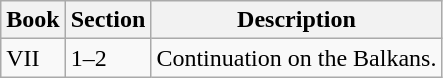<table class="wikitable" style="max-width:45em;">
<tr>
<th>Book</th>
<th>Section</th>
<th>Description</th>
</tr>
<tr>
<td rowspan="1">VII</td>
<td>1–2</td>
<td>Continuation on the Balkans.</td>
</tr>
</table>
